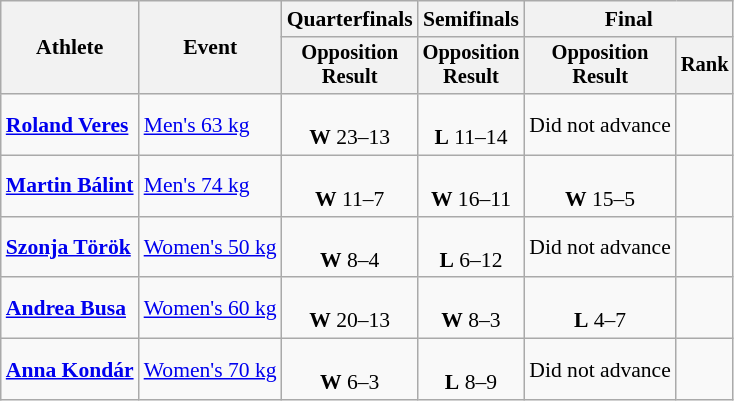<table class="wikitable" style="font-size:90%">
<tr>
<th rowspan=2>Athlete</th>
<th rowspan=2>Event</th>
<th>Quarterfinals</th>
<th>Semifinals</th>
<th colspan=2>Final</th>
</tr>
<tr style="font-size:95%">
<th>Opposition<br>Result</th>
<th>Opposition<br>Result</th>
<th>Opposition<br>Result</th>
<th>Rank</th>
</tr>
<tr align=center>
<td align=left><strong><a href='#'>Roland Veres</a></strong></td>
<td align=left><a href='#'>Men's 63 kg</a></td>
<td><br><strong>W</strong> 23–13</td>
<td><br><strong>L</strong> 11–14</td>
<td>Did not advance</td>
<td></td>
</tr>
<tr align=center>
<td align=left><strong><a href='#'>Martin Bálint</a></strong></td>
<td align=left><a href='#'>Men's 74 kg</a></td>
<td><br><strong>W</strong> 11–7</td>
<td><br><strong>W</strong> 16–11</td>
<td><br><strong>W</strong> 15–5</td>
<td></td>
</tr>
<tr align=center>
<td align=left><strong><a href='#'>Szonja Török</a></strong></td>
<td align=left><a href='#'>Women's 50 kg</a></td>
<td><br><strong>W</strong> 8–4</td>
<td><br><strong>L</strong> 6–12</td>
<td>Did not advance</td>
<td></td>
</tr>
<tr align=center>
<td align=left><strong><a href='#'>Andrea Busa</a></strong></td>
<td align=left><a href='#'>Women's 60 kg</a></td>
<td><br><strong>W</strong> 20–13</td>
<td><br><strong>W</strong> 8–3</td>
<td><br><strong>L</strong> 4–7</td>
<td></td>
</tr>
<tr align=center>
<td align=left><strong><a href='#'>Anna Kondár</a></strong></td>
<td align=left><a href='#'>Women's 70 kg</a></td>
<td><br><strong>W</strong> 6–3</td>
<td><br><strong>L</strong> 8–9</td>
<td>Did not advance</td>
<td></td>
</tr>
</table>
